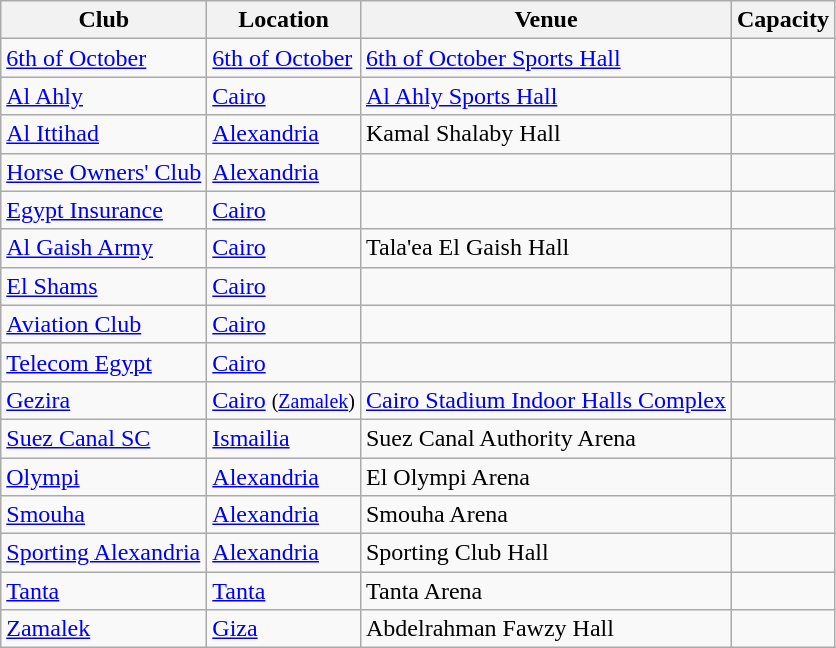<table class="wikitable sortable">
<tr>
<th>Club</th>
<th>Location</th>
<th>Venue</th>
<th>Capacity</th>
</tr>
<tr>
<td><a href='#'>6th of October</a></td>
<td><a href='#'>6th of October</a></td>
<td><a href='#'>6th of October Sports Hall</a></td>
<td align=center></td>
</tr>
<tr>
<td><a href='#'>Al Ahly</a></td>
<td><a href='#'>Cairo</a></td>
<td><a href='#'>Al Ahly Sports Hall</a></td>
<td align=center></td>
</tr>
<tr>
<td><a href='#'>Al Ittihad</a></td>
<td><a href='#'>Alexandria</a></td>
<td>Kamal Shalaby Hall</td>
<td align=center></td>
</tr>
<tr>
<td><a href='#'>Horse Owners' Club</a></td>
<td><a href='#'>Alexandria</a></td>
<td></td>
<td></td>
</tr>
<tr>
<td><a href='#'>Egypt Insurance</a></td>
<td><a href='#'>Cairo</a></td>
<td></td>
<td></td>
</tr>
<tr>
<td><a href='#'>Al Gaish Army</a></td>
<td><a href='#'>Cairo</a></td>
<td>Tala'ea El Gaish Hall</td>
<td></td>
</tr>
<tr>
<td><a href='#'>El Shams</a></td>
<td><a href='#'>Cairo</a></td>
<td></td>
<td></td>
</tr>
<tr>
<td><a href='#'>Aviation Club</a></td>
<td><a href='#'>Cairo</a></td>
<td></td>
<td></td>
</tr>
<tr>
<td><a href='#'>Telecom Egypt</a></td>
<td><a href='#'>Cairo</a></td>
<td></td>
<td></td>
</tr>
<tr>
<td><a href='#'>Gezira</a></td>
<td><a href='#'>Cairo</a> <small>(<a href='#'>Zamalek</a>)</small></td>
<td><a href='#'>Cairo Stadium Indoor Halls Complex</a></td>
<td></td>
</tr>
<tr>
<td><a href='#'>Suez Canal SC</a></td>
<td><a href='#'>Ismailia</a></td>
<td>Suez Canal Authority Arena</td>
<td></td>
</tr>
<tr>
<td><a href='#'>Olympi</a></td>
<td><a href='#'>Alexandria</a></td>
<td>El Olympi Arena</td>
<td></td>
</tr>
<tr>
<td><a href='#'>Smouha</a></td>
<td><a href='#'>Alexandria</a></td>
<td>Smouha Arena</td>
<td></td>
</tr>
<tr>
<td><a href='#'>Sporting Alexandria</a></td>
<td><a href='#'>Alexandria</a></td>
<td>Sporting Club Hall</td>
<td></td>
</tr>
<tr>
<td><a href='#'>Tanta</a></td>
<td><a href='#'>Tanta</a></td>
<td>Tanta Arena</td>
<td></td>
</tr>
<tr>
<td><a href='#'>Zamalek</a></td>
<td><a href='#'>Giza</a></td>
<td>Abdelrahman Fawzy Hall</td>
<td align=center></td>
</tr>
</table>
